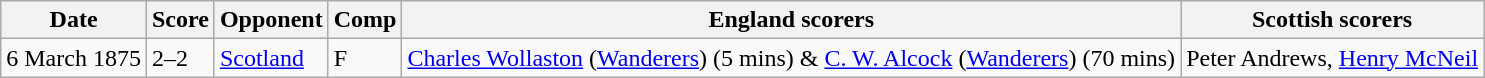<table class="wikitable">
<tr>
<th>Date</th>
<th>Score</th>
<th>Opponent</th>
<th>Comp</th>
<th>England scorers</th>
<th>Scottish scorers</th>
</tr>
<tr>
<td>6 March 1875</td>
<td>2–2</td>
<td> <a href='#'>Scotland</a></td>
<td>F</td>
<td><a href='#'>Charles Wollaston</a> (<a href='#'>Wanderers</a>) (5 mins) & <a href='#'>C. W. Alcock</a> (<a href='#'>Wanderers</a>) (70 mins)</td>
<td>Peter Andrews, <a href='#'>Henry McNeil</a></td>
</tr>
</table>
